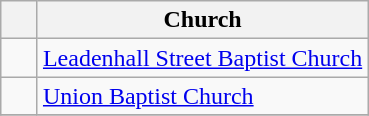<table class="wikitable">
<tr>
<th width="10%"></th>
<th width="90%">Church</th>
</tr>
<tr>
<td></td>
<td><a href='#'>Leadenhall Street Baptist Church</a></td>
</tr>
<tr>
<td></td>
<td><a href='#'>Union Baptist Church</a></td>
</tr>
<tr>
</tr>
</table>
